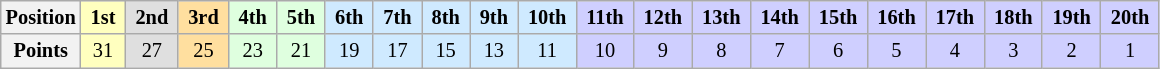<table class="wikitable" style="font-size:85%; text-align:center">
<tr>
<th>Position</th>
<td style="background:#FFFFBF;"> <strong>1st</strong> </td>
<td style="background:#DFDFDF;"> <strong>2nd</strong> </td>
<td style="background:#FFDF9F;"> <strong>3rd</strong> </td>
<td style="background:#DFFFDF;"> <strong>4th</strong> </td>
<td style="background:#DFFFDF;"> <strong>5th</strong> </td>
<td style="background:#CFEAFF;"> <strong>6th</strong> </td>
<td style="background:#CFEAFF;"> <strong>7th</strong> </td>
<td style="background:#CFEAFF;"> <strong>8th</strong> </td>
<td style="background:#CFEAFF;"> <strong>9th</strong> </td>
<td style="background:#CFEAFF;"> <strong>10th</strong> </td>
<td style="background:#CFCFFF;"> <strong>11th</strong> </td>
<td style="background:#CFCFFF;"> <strong>12th</strong> </td>
<td style="background:#CFCFFF;"> <strong>13th</strong> </td>
<td style="background:#CFCFFF;"> <strong>14th</strong> </td>
<td style="background:#CFCFFF;"> <strong>15th</strong> </td>
<td style="background:#CFCFFF;"> <strong>16th</strong> </td>
<td style="background:#CFCFFF;"> <strong>17th</strong> </td>
<td style="background:#CFCFFF;"> <strong>18th</strong> </td>
<td style="background:#CFCFFF;"> <strong>19th</strong> </td>
<td style="background:#CFCFFF;"> <strong>20th</strong> </td>
</tr>
<tr>
<th>Points</th>
<td style="background:#FFFFBF;">31</td>
<td style="background:#DFDFDF;">27</td>
<td style="background:#FFDF9F;">25</td>
<td style="background:#DFFFDF;">23</td>
<td style="background:#DFFFDF;">21</td>
<td style="background:#CFEAFF;">19</td>
<td style="background:#CFEAFF;">17</td>
<td style="background:#CFEAFF;">15</td>
<td style="background:#CFEAFF;">13</td>
<td style="background:#CFEAFF;">11</td>
<td style="background:#CFCFFF;">10</td>
<td style="background:#CFCFFF;">9</td>
<td style="background:#CFCFFF;">8</td>
<td style="background:#CFCFFF;">7</td>
<td style="background:#CFCFFF;">6</td>
<td style="background:#CFCFFF;">5</td>
<td style="background:#CFCFFF;">4</td>
<td style="background:#CFCFFF;">3</td>
<td style="background:#CFCFFF;">2</td>
<td style="background:#CFCFFF;">1</td>
</tr>
</table>
